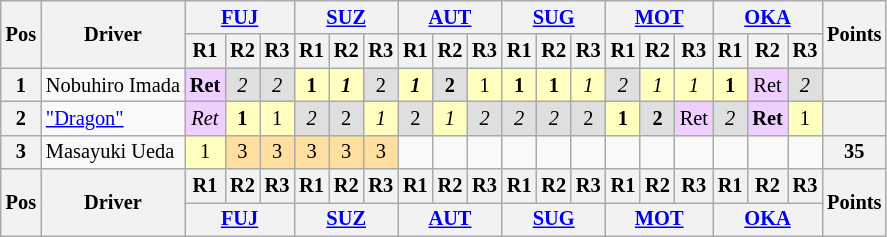<table class="wikitable" style="font-size:85%; text-align:center">
<tr>
<th rowspan="2" valign="middle">Pos</th>
<th rowspan="2" valign="middle">Driver</th>
<th colspan="3"><a href='#'>FUJ</a></th>
<th colspan="3"><a href='#'>SUZ</a></th>
<th colspan="3"><a href='#'>AUT</a></th>
<th colspan="3"><a href='#'>SUG</a></th>
<th colspan="3"><a href='#'>MOT</a></th>
<th colspan="3"><a href='#'>OKA</a></th>
<th rowspan="2" valign="middle">Points</th>
</tr>
<tr>
<th>R1</th>
<th>R2</th>
<th>R3</th>
<th>R1</th>
<th>R2</th>
<th>R3</th>
<th>R1</th>
<th>R2</th>
<th>R3</th>
<th>R1</th>
<th>R2</th>
<th>R3</th>
<th>R1</th>
<th>R2</th>
<th>R3</th>
<th>R1</th>
<th>R2</th>
<th>R3</th>
</tr>
<tr>
<th>1</th>
<td align="left"> Nobuhiro Imada</td>
<td bgcolor="#EFCFFF"><strong>Ret</strong></td>
<td bgcolor="#DFDFDF"><em>2</em></td>
<td bgcolor="#DFDFDF"><em>2</em></td>
<td bgcolor="#FFFFBF"><strong>1</strong></td>
<td bgcolor="#FFFFBF"><strong><em>1</em></strong></td>
<td bgcolor="#DFDFDF">2</td>
<td bgcolor="#FFFFBF"><strong><em>1</em></strong></td>
<td bgcolor="#DFDFDF"><strong>2</strong></td>
<td bgcolor="#FFFFBF">1</td>
<td bgcolor="#FFFFBF"><strong>1</strong></td>
<td bgcolor="#FFFFBF"><strong>1</strong></td>
<td bgcolor="#FFFFBF"><em>1</em></td>
<td bgcolor="#DFDFDF"><em>2</em></td>
<td bgcolor="#FFFFBF"><em>1</em></td>
<td bgcolor="#FFFFBF"><em>1</em></td>
<td bgcolor="#FFFFBF"><strong>1</strong></td>
<td bgcolor="#EFCFFF">Ret</td>
<td bgcolor="#DFDFDF"><em>2</em></td>
<th></th>
</tr>
<tr>
<th>2</th>
<td align="left"> <a href='#'>"Dragon"</a></td>
<td bgcolor="#EFCFFF"><em>Ret</em></td>
<td bgcolor="#FFFFBF"><strong>1</strong></td>
<td bgcolor="#FFFFBF">1</td>
<td bgcolor="#DFDFDF"><em>2</em></td>
<td bgcolor="#DFDFDF">2</td>
<td bgcolor="#FFFFBF"><em>1</em></td>
<td bgcolor="#DFDFDF">2</td>
<td bgcolor="#FFFFBF"><em>1</em></td>
<td bgcolor="#DFDFDF"><em>2</em></td>
<td bgcolor="#DFDFDF"><em>2</em></td>
<td bgcolor="#DFDFDF"><em>2</em></td>
<td bgcolor="#DFDFDF">2</td>
<td bgcolor="#FFFFBF"><strong>1</strong></td>
<td bgcolor="#DFDFDF"><strong>2</strong></td>
<td bgcolor="#EFCFFF">Ret</td>
<td bgcolor="#DFDFDF"><em>2</em></td>
<td bgcolor="#EFCFFF"><strong>Ret</strong></td>
<td bgcolor="#FFFFBF">1</td>
<th></th>
</tr>
<tr>
<th>3</th>
<td align="left"> Masayuki Ueda</td>
<td bgcolor="#FFFFBF">1</td>
<td bgcolor="#FFDF9F">3</td>
<td bgcolor="#FFDF9F">3</td>
<td bgcolor="#FFDF9F">3</td>
<td bgcolor="#FFDF9F">3</td>
<td bgcolor="#FFDF9F">3</td>
<td></td>
<td></td>
<td></td>
<td></td>
<td></td>
<td></td>
<td></td>
<td></td>
<td></td>
<td></td>
<td></td>
<td></td>
<th>35</th>
</tr>
<tr>
<th rowspan="2">Pos</th>
<th rowspan="2">Driver</th>
<th>R1</th>
<th>R2</th>
<th>R3</th>
<th>R1</th>
<th>R2</th>
<th>R3</th>
<th>R1</th>
<th>R2</th>
<th>R3</th>
<th>R1</th>
<th>R2</th>
<th>R3</th>
<th>R1</th>
<th>R2</th>
<th>R3</th>
<th>R1</th>
<th>R2</th>
<th>R3</th>
<th rowspan="2">Points</th>
</tr>
<tr>
<th colspan="3"><a href='#'>FUJ</a></th>
<th colspan="3"><a href='#'>SUZ</a></th>
<th colspan="3"><a href='#'>AUT</a></th>
<th colspan="3"><a href='#'>SUG</a></th>
<th colspan="3"><a href='#'>MOT</a></th>
<th colspan="3"><a href='#'>OKA</a></th>
</tr>
</table>
